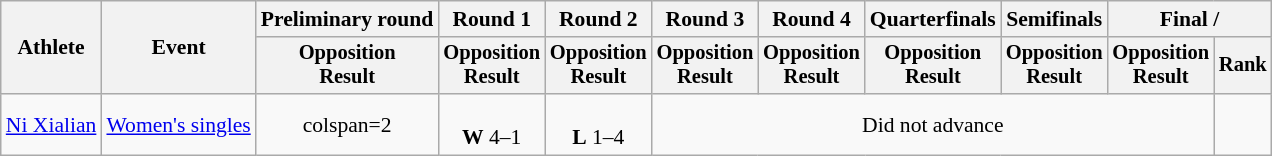<table class="wikitable" style="font-size:90%">
<tr>
<th rowspan="2">Athlete</th>
<th rowspan="2">Event</th>
<th>Preliminary round</th>
<th>Round 1</th>
<th>Round 2</th>
<th>Round 3</th>
<th>Round 4</th>
<th>Quarterfinals</th>
<th>Semifinals</th>
<th colspan=2>Final / </th>
</tr>
<tr style="font-size:95%">
<th>Opposition<br>Result</th>
<th>Opposition<br>Result</th>
<th>Opposition<br>Result</th>
<th>Opposition<br>Result</th>
<th>Opposition<br>Result</th>
<th>Opposition<br>Result</th>
<th>Opposition<br>Result</th>
<th>Opposition<br>Result</th>
<th>Rank</th>
</tr>
<tr align=center>
<td align=left><a href='#'>Ni Xialian</a></td>
<td align=left><a href='#'>Women's singles</a></td>
<td>colspan=2 </td>
<td><br><strong>W</strong> 4–1</td>
<td><br><strong>L</strong> 1–4</td>
<td colspan=5>Did not advance</td>
</tr>
</table>
